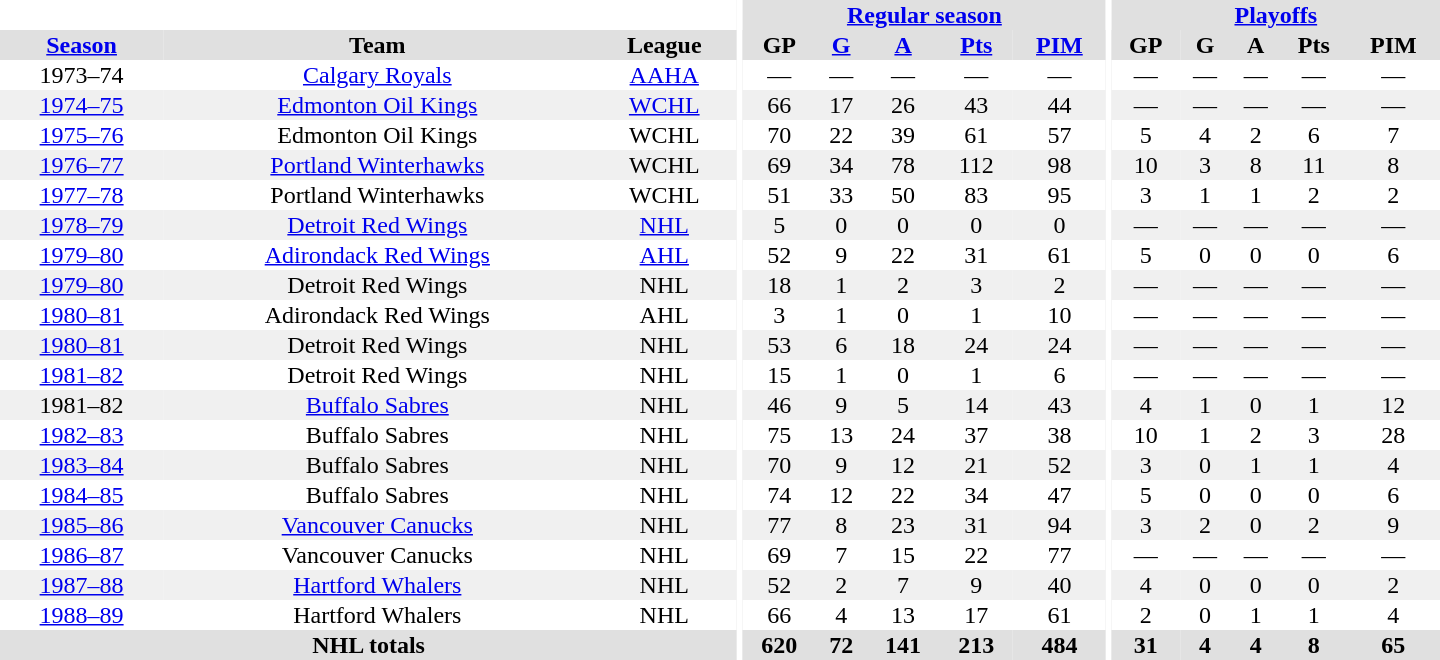<table border="0" cellpadding="1" cellspacing="0" style="text-align:center; width:60em">
<tr bgcolor="#e0e0e0">
<th colspan="3" bgcolor="#ffffff"></th>
<th rowspan="100" bgcolor="#ffffff"></th>
<th colspan="5"><a href='#'>Regular season</a></th>
<th rowspan="100" bgcolor="#ffffff"></th>
<th colspan="5"><a href='#'>Playoffs</a></th>
</tr>
<tr bgcolor="#e0e0e0">
<th><a href='#'>Season</a></th>
<th>Team</th>
<th>League</th>
<th>GP</th>
<th><a href='#'>G</a></th>
<th><a href='#'>A</a></th>
<th><a href='#'>Pts</a></th>
<th><a href='#'>PIM</a></th>
<th>GP</th>
<th>G</th>
<th>A</th>
<th>Pts</th>
<th>PIM</th>
</tr>
<tr>
<td>1973–74</td>
<td><a href='#'>Calgary Royals</a></td>
<td><a href='#'>AAHA</a></td>
<td>—</td>
<td>—</td>
<td>—</td>
<td>—</td>
<td>—</td>
<td>—</td>
<td>—</td>
<td>—</td>
<td>—</td>
<td>—</td>
</tr>
<tr bgcolor="#f0f0f0">
<td><a href='#'>1974–75</a></td>
<td><a href='#'>Edmonton Oil Kings</a></td>
<td><a href='#'>WCHL</a></td>
<td>66</td>
<td>17</td>
<td>26</td>
<td>43</td>
<td>44</td>
<td>—</td>
<td>—</td>
<td>—</td>
<td>—</td>
<td>—</td>
</tr>
<tr>
<td><a href='#'>1975–76</a></td>
<td>Edmonton Oil Kings</td>
<td>WCHL</td>
<td>70</td>
<td>22</td>
<td>39</td>
<td>61</td>
<td>57</td>
<td>5</td>
<td>4</td>
<td>2</td>
<td>6</td>
<td>7</td>
</tr>
<tr bgcolor="#f0f0f0">
<td><a href='#'>1976–77</a></td>
<td><a href='#'>Portland Winterhawks</a></td>
<td>WCHL</td>
<td>69</td>
<td>34</td>
<td>78</td>
<td>112</td>
<td>98</td>
<td>10</td>
<td>3</td>
<td>8</td>
<td>11</td>
<td>8</td>
</tr>
<tr>
<td><a href='#'>1977–78</a></td>
<td>Portland Winterhawks</td>
<td>WCHL</td>
<td>51</td>
<td>33</td>
<td>50</td>
<td>83</td>
<td>95</td>
<td>3</td>
<td>1</td>
<td>1</td>
<td>2</td>
<td>2</td>
</tr>
<tr bgcolor="#f0f0f0">
<td><a href='#'>1978–79</a></td>
<td><a href='#'>Detroit Red Wings</a></td>
<td><a href='#'>NHL</a></td>
<td>5</td>
<td>0</td>
<td>0</td>
<td>0</td>
<td>0</td>
<td>—</td>
<td>—</td>
<td>—</td>
<td>—</td>
<td>—</td>
</tr>
<tr>
<td><a href='#'>1979–80</a></td>
<td><a href='#'>Adirondack Red Wings</a></td>
<td><a href='#'>AHL</a></td>
<td>52</td>
<td>9</td>
<td>22</td>
<td>31</td>
<td>61</td>
<td>5</td>
<td>0</td>
<td>0</td>
<td>0</td>
<td>6</td>
</tr>
<tr bgcolor="#f0f0f0">
<td><a href='#'>1979–80</a></td>
<td>Detroit Red Wings</td>
<td>NHL</td>
<td>18</td>
<td>1</td>
<td>2</td>
<td>3</td>
<td>2</td>
<td>—</td>
<td>—</td>
<td>—</td>
<td>—</td>
<td>—</td>
</tr>
<tr>
<td><a href='#'>1980–81</a></td>
<td>Adirondack Red Wings</td>
<td>AHL</td>
<td>3</td>
<td>1</td>
<td>0</td>
<td>1</td>
<td>10</td>
<td>—</td>
<td>—</td>
<td>—</td>
<td>—</td>
<td>—</td>
</tr>
<tr bgcolor="#f0f0f0">
<td><a href='#'>1980–81</a></td>
<td>Detroit Red Wings</td>
<td>NHL</td>
<td>53</td>
<td>6</td>
<td>18</td>
<td>24</td>
<td>24</td>
<td>—</td>
<td>—</td>
<td>—</td>
<td>—</td>
<td>—</td>
</tr>
<tr>
<td><a href='#'>1981–82</a></td>
<td>Detroit Red Wings</td>
<td>NHL</td>
<td>15</td>
<td>1</td>
<td>0</td>
<td>1</td>
<td>6</td>
<td>—</td>
<td>—</td>
<td>—</td>
<td>—</td>
<td>—</td>
</tr>
<tr bgcolor="#f0f0f0">
<td>1981–82</td>
<td><a href='#'>Buffalo Sabres</a></td>
<td>NHL</td>
<td>46</td>
<td>9</td>
<td>5</td>
<td>14</td>
<td>43</td>
<td>4</td>
<td>1</td>
<td>0</td>
<td>1</td>
<td>12</td>
</tr>
<tr>
<td><a href='#'>1982–83</a></td>
<td>Buffalo Sabres</td>
<td>NHL</td>
<td>75</td>
<td>13</td>
<td>24</td>
<td>37</td>
<td>38</td>
<td>10</td>
<td>1</td>
<td>2</td>
<td>3</td>
<td>28</td>
</tr>
<tr bgcolor="#f0f0f0">
<td><a href='#'>1983–84</a></td>
<td>Buffalo Sabres</td>
<td>NHL</td>
<td>70</td>
<td>9</td>
<td>12</td>
<td>21</td>
<td>52</td>
<td>3</td>
<td>0</td>
<td>1</td>
<td>1</td>
<td>4</td>
</tr>
<tr>
<td><a href='#'>1984–85</a></td>
<td>Buffalo Sabres</td>
<td>NHL</td>
<td>74</td>
<td>12</td>
<td>22</td>
<td>34</td>
<td>47</td>
<td>5</td>
<td>0</td>
<td>0</td>
<td>0</td>
<td>6</td>
</tr>
<tr bgcolor="#f0f0f0">
<td><a href='#'>1985–86</a></td>
<td><a href='#'>Vancouver Canucks</a></td>
<td>NHL</td>
<td>77</td>
<td>8</td>
<td>23</td>
<td>31</td>
<td>94</td>
<td>3</td>
<td>2</td>
<td>0</td>
<td>2</td>
<td>9</td>
</tr>
<tr>
<td><a href='#'>1986–87</a></td>
<td>Vancouver Canucks</td>
<td>NHL</td>
<td>69</td>
<td>7</td>
<td>15</td>
<td>22</td>
<td>77</td>
<td>—</td>
<td>—</td>
<td>—</td>
<td>—</td>
<td>—</td>
</tr>
<tr bgcolor="#f0f0f0">
<td><a href='#'>1987–88</a></td>
<td><a href='#'>Hartford Whalers</a></td>
<td>NHL</td>
<td>52</td>
<td>2</td>
<td>7</td>
<td>9</td>
<td>40</td>
<td>4</td>
<td>0</td>
<td>0</td>
<td>0</td>
<td>2</td>
</tr>
<tr>
<td><a href='#'>1988–89</a></td>
<td>Hartford Whalers</td>
<td>NHL</td>
<td>66</td>
<td>4</td>
<td>13</td>
<td>17</td>
<td>61</td>
<td>2</td>
<td>0</td>
<td>1</td>
<td>1</td>
<td>4</td>
</tr>
<tr bgcolor="#e0e0e0">
<th colspan="3">NHL totals</th>
<th>620</th>
<th>72</th>
<th>141</th>
<th>213</th>
<th>484</th>
<th>31</th>
<th>4</th>
<th>4</th>
<th>8</th>
<th>65</th>
</tr>
</table>
